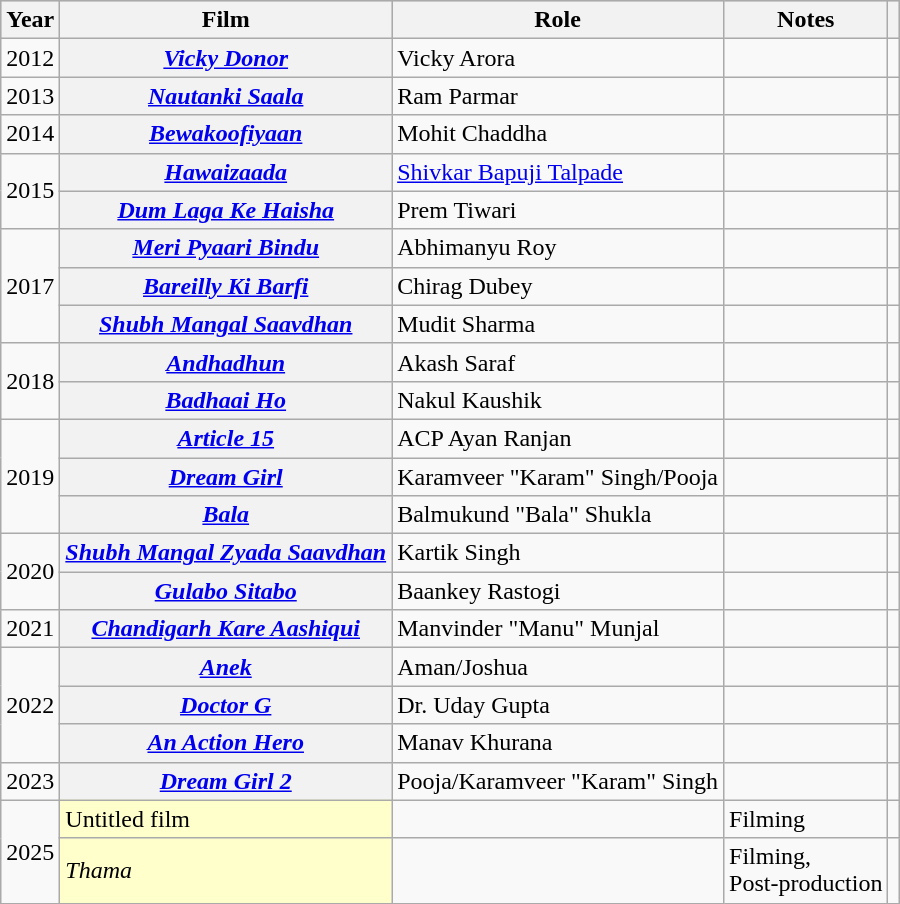<table class="wikitable plainrowheaders sortable">
<tr style="background:#ccc; text-align:center;">
<th scope="col">Year</th>
<th scope="col">Film</th>
<th scope="col">Role</th>
<th scope="col" class="unsortable">Notes</th>
<th class="unsortable"></th>
</tr>
<tr>
<td>2012</td>
<th scope="row"><em><a href='#'>Vicky Donor</a></em></th>
<td>Vicky Arora</td>
<td></td>
<td style="text-align:center;"></td>
</tr>
<tr>
<td>2013</td>
<th scope="row"><em><a href='#'>Nautanki Saala</a></em></th>
<td>Ram Parmar</td>
<td></td>
<td style="text-align:center;"></td>
</tr>
<tr>
<td>2014</td>
<th scope="row"><em><a href='#'>Bewakoofiyaan</a></em></th>
<td>Mohit Chaddha</td>
<td></td>
<td style="text-align:center;"></td>
</tr>
<tr>
<td rowspan="2">2015</td>
<th scope="row"><em><a href='#'>Hawaizaada</a></em></th>
<td><a href='#'>Shivkar Bapuji Talpade</a></td>
<td></td>
<td style="text-align:center;"></td>
</tr>
<tr>
<th scope="row"><em><a href='#'>Dum Laga Ke Haisha</a></em></th>
<td>Prem Tiwari</td>
<td></td>
<td style="text-align:center;"></td>
</tr>
<tr>
<td rowspan="3">2017</td>
<th scope="row"><em><a href='#'>Meri Pyaari Bindu</a></em></th>
<td>Abhimanyu Roy</td>
<td></td>
<td style="text-align:center;"></td>
</tr>
<tr>
<th scope="row"><em><a href='#'>Bareilly Ki Barfi</a></em></th>
<td>Chirag Dubey</td>
<td></td>
<td style="text-align:center;"></td>
</tr>
<tr>
<th scope="row"><em><a href='#'>Shubh Mangal Saavdhan</a></em></th>
<td>Mudit Sharma</td>
<td></td>
<td style="text-align:center;"></td>
</tr>
<tr>
<td rowspan="2">2018</td>
<th scope="row"><em><a href='#'>Andhadhun</a></em></th>
<td>Akash Saraf</td>
<td></td>
<td style="text-align:center;"></td>
</tr>
<tr>
<th scope="row"><em><a href='#'>Badhaai Ho</a></em></th>
<td>Nakul Kaushik</td>
<td></td>
<td style="text-align:center;"></td>
</tr>
<tr>
<td rowspan="3">2019</td>
<th scope="row"><em><a href='#'>Article 15</a></em></th>
<td>ACP Ayan Ranjan</td>
<td></td>
<td style="text-align:center;"></td>
</tr>
<tr>
<th scope="row"><em><a href='#'>Dream Girl</a></em></th>
<td>Karamveer "Karam" Singh/Pooja</td>
<td></td>
<td style="text-align:center;"></td>
</tr>
<tr>
<th scope="row"><em><a href='#'>Bala</a></em></th>
<td>Balmukund "Bala" Shukla</td>
<td></td>
<td style="text-align:center;"></td>
</tr>
<tr>
<td rowspan="2">2020</td>
<th scope="row"><em><a href='#'>Shubh Mangal Zyada Saavdhan</a></em></th>
<td>Kartik Singh</td>
<td></td>
<td style="text-align:center;"></td>
</tr>
<tr>
<th scope="row"><em><a href='#'>Gulabo Sitabo</a></em></th>
<td>Baankey Rastogi</td>
<td></td>
<td style="text-align:center;"></td>
</tr>
<tr>
<td>2021</td>
<th scope="row"><em><a href='#'>Chandigarh Kare Aashiqui</a></em></th>
<td>Manvinder "Manu" Munjal</td>
<td></td>
<td style="text-align:center;"></td>
</tr>
<tr>
<td rowspan="3">2022</td>
<th scope="row"><em><a href='#'>Anek</a></em></th>
<td>Aman/Joshua</td>
<td></td>
<td style="text-align:center;"></td>
</tr>
<tr>
<th scope="row"><em><a href='#'>Doctor G</a></em></th>
<td>Dr. Uday Gupta</td>
<td></td>
<td style="text-align:center;"></td>
</tr>
<tr>
<th scope="row"><em><a href='#'>An Action Hero</a></em></th>
<td>Manav Khurana</td>
<td></td>
<td style="text-align:center;"></td>
</tr>
<tr>
<td>2023</td>
<th scope="row"><em><a href='#'>Dream Girl 2</a></em></th>
<td>Pooja/Karamveer "Karam" Singh</td>
<td></td>
<td></td>
</tr>
<tr>
<td rowspan="2">2025</td>
<td scope="row" style="background:#FFFFCC;">Untitled film</td>
<td></td>
<td>Filming</td>
<td style="text-align:center;"></td>
</tr>
<tr>
<td scope="row" style="background:#FFFFCC;"><em>Thama</em></td>
<td></td>
<td>Filming,<br>Post-production</td>
<td style="text-align:center;"></td>
</tr>
</table>
